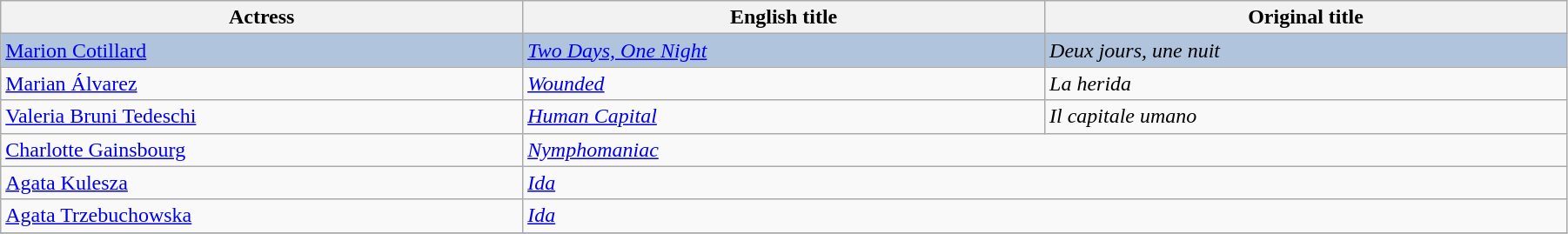<table class="wikitable" width="95%" cellpadding="5">
<tr>
<th width="25%">Actress</th>
<th width="25%">English title</th>
<th width="25%">Original title</th>
</tr>
<tr style="background:#B0C4DE;">
<td> <a href='#'>Marion Cotillard</a></td>
<td><em><a href='#'>Two Days, One Night</a></em></td>
<td><em>Deux jours, une nuit</em></td>
</tr>
<tr>
<td> <a href='#'>Marian Álvarez</a></td>
<td><em><a href='#'>Wounded</a></em></td>
<td><em>La herida</em></td>
</tr>
<tr>
<td> <a href='#'>Valeria Bruni Tedeschi</a></td>
<td><em><a href='#'>Human Capital</a></em></td>
<td><em>Il capitale umano</em></td>
</tr>
<tr>
<td> <a href='#'>Charlotte Gainsbourg</a></td>
<td colspan=2><em><a href='#'>Nymphomaniac</a></em></td>
</tr>
<tr>
<td> <a href='#'>Agata Kulesza</a></td>
<td colspan=2><em><a href='#'>Ida</a></em></td>
</tr>
<tr>
<td> <a href='#'>Agata Trzebuchowska</a></td>
<td colspan=2><em><a href='#'>Ida</a></em></td>
</tr>
<tr>
</tr>
</table>
